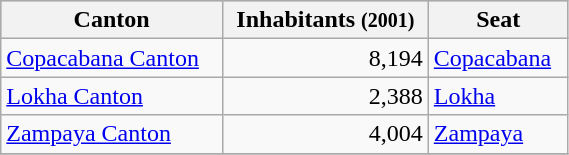<table class="wikitable" border="1" style="width:30%;" border="1">
<tr bgcolor=silver>
<th><strong>Canton</strong></th>
<th><strong>Inhabitants <small>(2001)</small></strong></th>
<th><strong>Seat</strong></th>
</tr>
<tr>
<td><a href='#'>Copacabana Canton</a></td>
<td align="right">8,194</td>
<td><a href='#'>Copacabana</a></td>
</tr>
<tr>
<td><a href='#'>Lokha Canton</a></td>
<td align="right">2,388</td>
<td><a href='#'>Lokha</a></td>
</tr>
<tr>
<td><a href='#'>Zampaya Canton</a></td>
<td align="right">4,004</td>
<td><a href='#'>Zampaya</a></td>
</tr>
<tr>
</tr>
</table>
